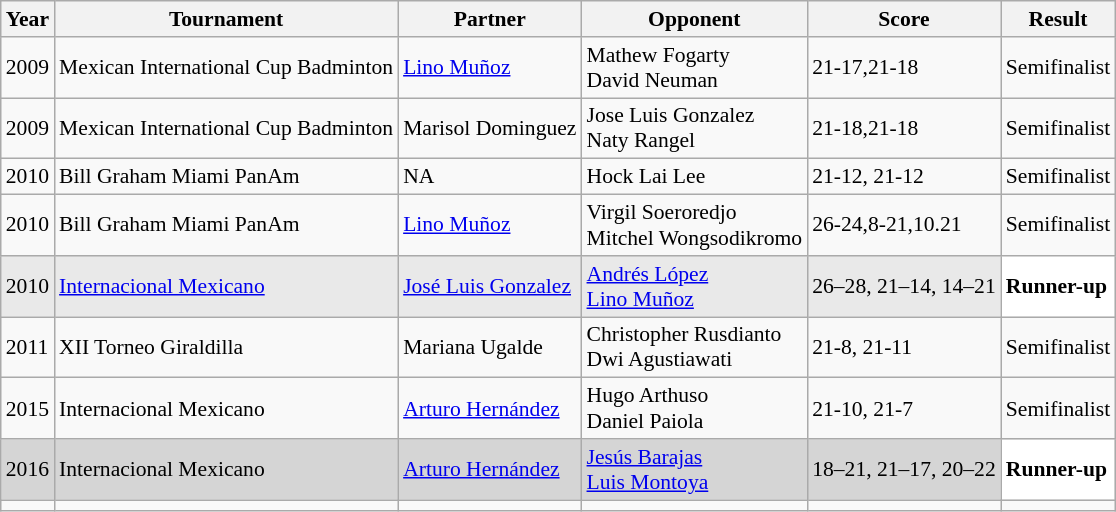<table class="sortable wikitable" style="font-size: 90%;">
<tr>
<th>Year</th>
<th>Tournament</th>
<th>Partner</th>
<th>Opponent</th>
<th>Score</th>
<th>Result</th>
</tr>
<tr>
<td>2009</td>
<td>Mexican International Cup Badminton</td>
<td> <a href='#'>Lino Muñoz</a></td>
<td>Mathew Fogarty<br>David Neuman</td>
<td>21-17,21-18</td>
<td>Semifinalist</td>
</tr>
<tr>
<td>2009</td>
<td>Mexican International Cup Badminton</td>
<td> Marisol Dominguez</td>
<td> Jose Luis Gonzalez<br> Naty Rangel</td>
<td>21-18,21-18</td>
<td>Semifinalist</td>
</tr>
<tr>
<td>2010</td>
<td>Bill Graham Miami PanAm</td>
<td>NA</td>
<td>Hock Lai Lee</td>
<td>21-12, 21-12</td>
<td>Semifinalist</td>
</tr>
<tr>
<td>2010</td>
<td>Bill Graham Miami PanAm</td>
<td> <a href='#'>Lino Muñoz</a></td>
<td> Virgil Soeroredjo<br>  Mitchel Wongsodikromo</td>
<td>26-24,8-21,10.21</td>
<td>Semifinalist</td>
</tr>
<tr style="background:#E9E9E9">
<td align="center">2010</td>
<td align="left"><a href='#'>Internacional Mexicano</a></td>
<td align="left"> <a href='#'>José Luis Gonzalez</a></td>
<td align="left"> <a href='#'>Andrés López</a><br> <a href='#'>Lino Muñoz</a></td>
<td align="left">26–28, 21–14, 14–21</td>
<td style="text-align:left; background:white"> <strong>Runner-up</strong></td>
</tr>
<tr>
<td>2011</td>
<td>XII Torneo Giraldilla</td>
<td> Mariana Ugalde</td>
<td>Christopher Rusdianto<br> Dwi Agustiawati</td>
<td>21-8, 21-11</td>
<td>Semifinalist</td>
</tr>
<tr>
<td>2015</td>
<td>Internacional Mexicano</td>
<td> <a href='#'>Arturo Hernández</a></td>
<td> Hugo Arthuso<br> Daniel Paiola</td>
<td>21-10, 21-7</td>
<td>Semifinalist</td>
</tr>
<tr style="background:#D5D5D5">
<td align="center">2016</td>
<td align="left">Internacional Mexicano</td>
<td align="left"> <a href='#'>Arturo Hernández</a></td>
<td align="left"> <a href='#'>Jesús Barajas</a><br> <a href='#'>Luis Montoya</a></td>
<td align="left">18–21, 21–17, 20–22</td>
<td style="text-align:left; background:white"> <strong>Runner-up</strong></td>
</tr>
<tr>
<td></td>
<td></td>
<td></td>
<td></td>
<td></td>
<td></td>
</tr>
</table>
